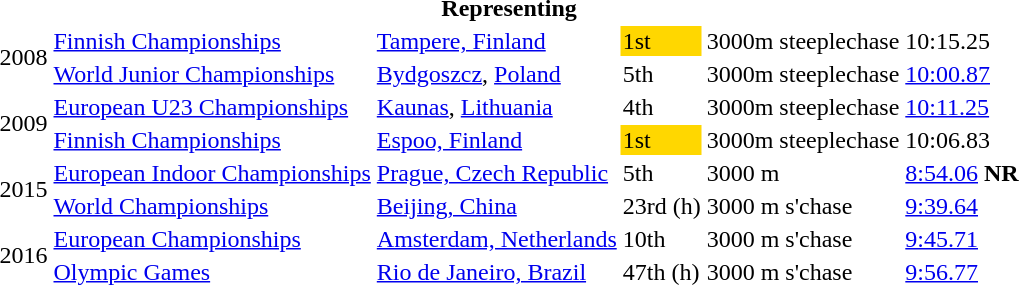<table>
<tr>
<th colspan="6">Representing </th>
</tr>
<tr>
<td rowspan=2>2008</td>
<td><a href='#'>Finnish Championships</a></td>
<td><a href='#'>Tampere, Finland</a></td>
<td bgcolor="gold">1st</td>
<td>3000m steeplechase</td>
<td>10:15.25</td>
</tr>
<tr>
<td><a href='#'>World Junior Championships</a></td>
<td><a href='#'>Bydgoszcz</a>, <a href='#'>Poland</a></td>
<td>5th</td>
<td>3000m steeplechase</td>
<td><a href='#'>10:00.87</a></td>
</tr>
<tr>
<td rowspan=2>2009</td>
<td><a href='#'>European U23 Championships</a></td>
<td><a href='#'>Kaunas</a>, <a href='#'>Lithuania</a></td>
<td>4th</td>
<td>3000m steeplechase</td>
<td><a href='#'>10:11.25</a></td>
</tr>
<tr>
<td><a href='#'>Finnish Championships</a></td>
<td><a href='#'>Espoo, Finland</a></td>
<td bgcolor="gold">1st</td>
<td>3000m steeplechase</td>
<td>10:06.83</td>
</tr>
<tr>
<td rowspan=2>2015</td>
<td><a href='#'>European Indoor Championships</a></td>
<td><a href='#'>Prague, Czech Republic</a></td>
<td>5th</td>
<td>3000 m</td>
<td><a href='#'>8:54.06</a> <strong>NR</strong></td>
</tr>
<tr>
<td><a href='#'>World Championships</a></td>
<td><a href='#'>Beijing, China</a></td>
<td>23rd (h)</td>
<td>3000 m s'chase</td>
<td><a href='#'>9:39.64</a></td>
</tr>
<tr>
<td rowspan=2>2016</td>
<td><a href='#'>European Championships</a></td>
<td><a href='#'>Amsterdam, Netherlands</a></td>
<td>10th</td>
<td>3000 m s'chase</td>
<td><a href='#'>9:45.71</a></td>
</tr>
<tr>
<td><a href='#'>Olympic Games</a></td>
<td><a href='#'>Rio de Janeiro, Brazil</a></td>
<td>47th (h)</td>
<td>3000 m s'chase</td>
<td><a href='#'>9:56.77</a></td>
</tr>
</table>
